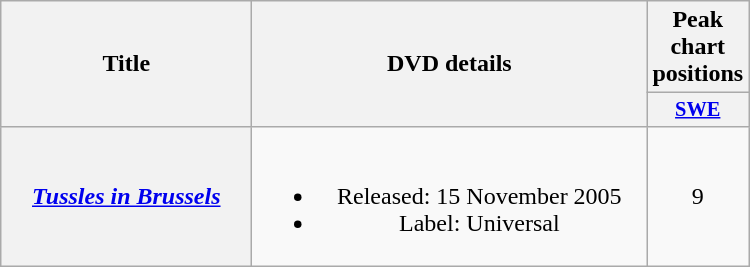<table class="wikitable plainrowheaders" style="text-align:center;" border="1">
<tr>
<th scope="col" rowspan="2" style="width:10em;">Title</th>
<th scope="col" rowspan="2" style="width:16em;">DVD details</th>
<th scope="col" colspan="1">Peak chart positions</th>
</tr>
<tr>
<th scope="col" style="width:3em;font-size:85%;"><a href='#'>SWE</a><br></th>
</tr>
<tr>
<th scope="row"><em><a href='#'>Tussles in Brussels</a></em></th>
<td><br><ul><li>Released: 15 November 2005</li><li>Label: Universal</li></ul></td>
<td>9</td>
</tr>
</table>
